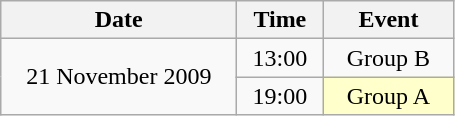<table class = "wikitable" style="text-align:center;">
<tr>
<th width=150>Date</th>
<th width=50>Time</th>
<th width=80>Event</th>
</tr>
<tr>
<td rowspan=2>21 November 2009</td>
<td>13:00</td>
<td>Group B</td>
</tr>
<tr>
<td>19:00</td>
<td bgcolor=ffffcc>Group A</td>
</tr>
</table>
